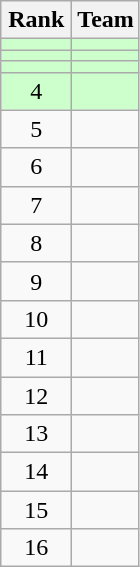<table class="wikitable">
<tr>
<th style="width: 40px;">Rank</th>
<th>Team</th>
</tr>
<tr style="background:#CCFFCC;">
<td align=center></td>
<td></td>
</tr>
<tr style="background:#CCFFCC;">
<td align=center></td>
<td></td>
</tr>
<tr style="background:#CCFFCC;">
<td align=center></td>
<td></td>
</tr>
<tr style="background:#CCFFCC;">
<td align=center>4</td>
<td></td>
</tr>
<tr>
<td align=center>5</td>
<td></td>
</tr>
<tr>
<td align=center>6</td>
<td></td>
</tr>
<tr>
<td align=center>7</td>
<td></td>
</tr>
<tr>
<td align=center>8</td>
<td></td>
</tr>
<tr>
<td align=center>9</td>
<td></td>
</tr>
<tr>
<td align=center>10</td>
<td></td>
</tr>
<tr>
<td align=center>11</td>
<td></td>
</tr>
<tr>
<td align=center>12</td>
<td></td>
</tr>
<tr>
<td align=center>13</td>
<td></td>
</tr>
<tr>
<td align=center>14</td>
<td></td>
</tr>
<tr>
<td align=center>15</td>
<td></td>
</tr>
<tr>
<td align=center>16</td>
<td></td>
</tr>
</table>
